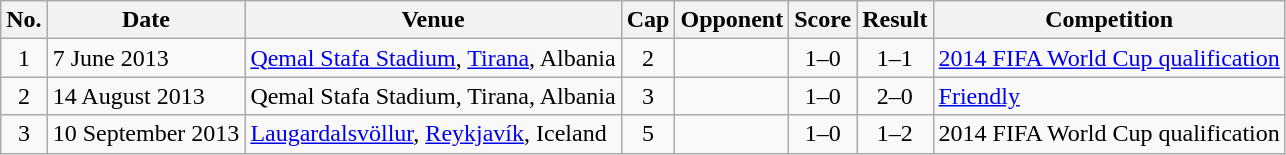<table class="wikitable sortable">
<tr>
<th scope="col">No.</th>
<th scope="col" data-sort-type="date">Date</th>
<th scope="col">Venue</th>
<th scope="col">Cap</th>
<th scope="col">Opponent</th>
<th scope="col">Score</th>
<th scope="col">Result</th>
<th scope="col">Competition</th>
</tr>
<tr>
<td align="center">1</td>
<td>7 June 2013</td>
<td><a href='#'>Qemal Stafa Stadium</a>, <a href='#'>Tirana</a>, Albania</td>
<td align="center">2</td>
<td></td>
<td align="center">1–0</td>
<td align="center">1–1</td>
<td><a href='#'>2014 FIFA World Cup qualification</a></td>
</tr>
<tr>
<td align="center">2</td>
<td>14 August 2013</td>
<td>Qemal Stafa Stadium, Tirana, Albania</td>
<td align="center">3</td>
<td></td>
<td align="center">1–0</td>
<td align="center">2–0</td>
<td><a href='#'>Friendly</a></td>
</tr>
<tr>
<td align="center">3</td>
<td>10 September 2013</td>
<td><a href='#'>Laugardalsvöllur</a>, <a href='#'>Reykjavík</a>, Iceland</td>
<td align="center">5</td>
<td></td>
<td align="center">1–0</td>
<td align="center">1–2</td>
<td>2014 FIFA World Cup qualification</td>
</tr>
</table>
